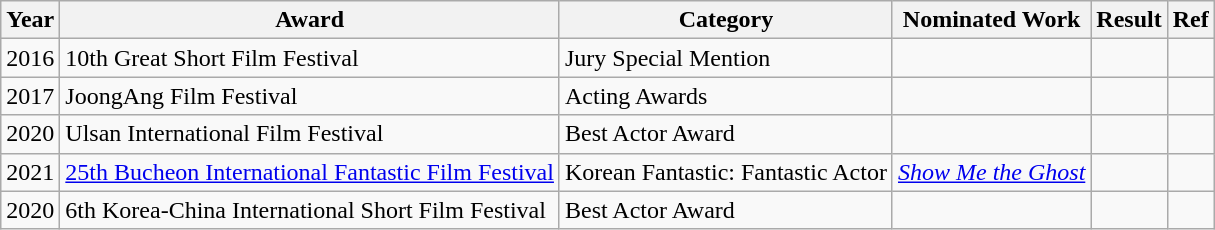<table class="wikitable">
<tr>
<th>Year</th>
<th>Award</th>
<th>Category</th>
<th>Nominated Work</th>
<th>Result</th>
<th>Ref</th>
</tr>
<tr>
<td>2016</td>
<td>10th Great Short Film Festival</td>
<td>Jury Special Mention</td>
<td></td>
<td></td>
<td></td>
</tr>
<tr>
<td>2017</td>
<td>JoongAng Film Festival</td>
<td>Acting Awards</td>
<td></td>
<td></td>
<td></td>
</tr>
<tr>
<td>2020</td>
<td>Ulsan International Film Festival</td>
<td>Best Actor Award</td>
<td></td>
<td></td>
<td></td>
</tr>
<tr>
<td>2021</td>
<td><a href='#'>25th Bucheon International Fantastic Film Festival</a></td>
<td>Korean Fantastic: Fantastic Actor</td>
<td><em><a href='#'>Show Me the Ghost</a></em></td>
<td></td>
<td></td>
</tr>
<tr>
<td>2020</td>
<td>6th Korea-China International Short Film Festival</td>
<td>Best Actor Award</td>
<td></td>
<td></td>
<td></td>
</tr>
</table>
